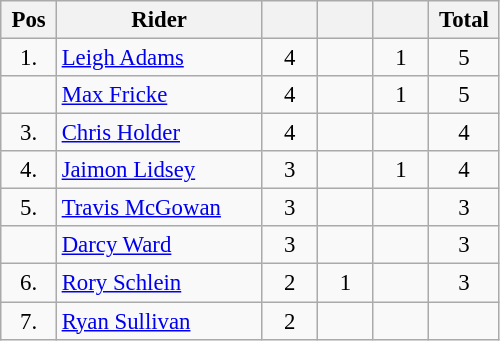<table class="wikitable" style="font-size: 95%">
<tr>
<th width=30px>Pos</th>
<th width=130px>Rider</th>
<th width=30px ></th>
<th width=30px ></th>
<th width=30px ></th>
<th width=40px>Total</th>
</tr>
<tr align=center>
<td>1.</td>
<td align=left><a href='#'>Leigh Adams</a></td>
<td>4</td>
<td></td>
<td>1</td>
<td>5</td>
</tr>
<tr align=center>
<td></td>
<td align=left><a href='#'>Max Fricke</a></td>
<td>4</td>
<td></td>
<td>1</td>
<td>5</td>
</tr>
<tr align=center>
<td>3.</td>
<td align=left><a href='#'>Chris Holder</a></td>
<td>4</td>
<td></td>
<td></td>
<td>4</td>
</tr>
<tr align=center>
<td>4.</td>
<td align=left><a href='#'>Jaimon Lidsey</a></td>
<td>3</td>
<td></td>
<td>1</td>
<td>4</td>
</tr>
<tr align=center>
<td>5.</td>
<td align=left><a href='#'>Travis McGowan</a></td>
<td>3</td>
<td></td>
<td></td>
<td>3</td>
</tr>
<tr align=center>
<td></td>
<td align=left><a href='#'>Darcy Ward</a></td>
<td>3</td>
<td></td>
<td></td>
<td>3</td>
</tr>
<tr align=center>
<td>6.</td>
<td align=left><a href='#'>Rory Schlein</a></td>
<td>2</td>
<td>1</td>
<td></td>
<td>3</td>
</tr>
<tr align=center>
<td>7.</td>
<td align=left><a href='#'>Ryan Sullivan</a></td>
<td>2</td>
<td></td>
<td></td>
</tr>
</table>
